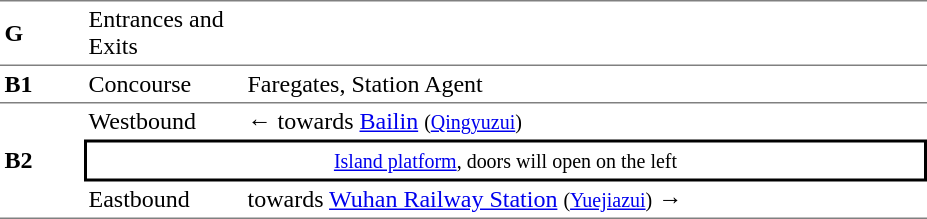<table table border=0 cellspacing=0 cellpadding=3>
<tr>
<td style="border-top:solid 1px gray;border-bottom:solid 0px gray;" width=50><strong>G</strong></td>
<td style="border-top:solid 1px gray;border-bottom:solid 0px gray;" width=100>Entrances and Exits</td>
<td style="border-top:solid 1px gray;border-bottom:solid 0px gray;" width=450></td>
</tr>
<tr>
<td style="border-top:solid 1px gray;border-bottom:solid 0px gray;" width=50><strong>B1</strong></td>
<td style="border-top:solid 1px gray;border-bottom:solid 0px gray;" width=100>Concourse</td>
<td style="border-top:solid 1px gray;border-bottom:solid 0px gray;" width=450>Faregates, Station Agent</td>
</tr>
<tr>
<td style="border-top:solid 1px gray;border-bottom:solid 1px gray;" rowspan=3><strong>B2</strong></td>
<td style="border-top:solid 1px gray;border-bottom:solid 0px gray;">Westbound</td>
<td style="border-top:solid 1px gray;border-bottom:solid 0px gray;">←  towards <a href='#'>Bailin</a> <small>(<a href='#'>Qingyuzui</a>)</small></td>
</tr>
<tr>
<td style="border-right:solid 2px black;border-left:solid 2px black;border-top:solid 2px black;border-bottom:solid 2px black;text-align:center;" colspan=2><small><a href='#'>Island platform</a>, doors will open on the left</small></td>
</tr>
<tr>
<td style="border-bottom:solid 1px gray;">Eastbound</td>
<td style="border-bottom:solid 1px gray;"> towards <a href='#'>Wuhan Railway Station</a> <small>(<a href='#'>Yuejiazui</a>)</small> →</td>
</tr>
</table>
